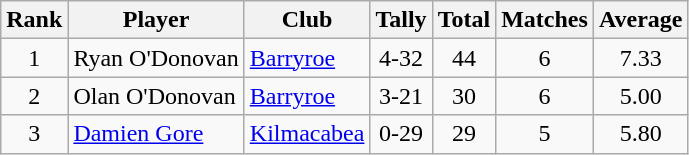<table class="wikitable">
<tr>
<th>Rank</th>
<th>Player</th>
<th>Club</th>
<th>Tally</th>
<th>Total</th>
<th>Matches</th>
<th>Average</th>
</tr>
<tr>
<td rowspan="1" style="text-align:center;">1</td>
<td>Ryan O'Donovan</td>
<td><a href='#'>Barryroe</a></td>
<td align=center>4-32</td>
<td align=center>44</td>
<td align=center>6</td>
<td align=center>7.33</td>
</tr>
<tr>
<td rowspan="1" style="text-align:center;">2</td>
<td>Olan O'Donovan</td>
<td><a href='#'>Barryroe</a></td>
<td align=center>3-21</td>
<td align=center>30</td>
<td align=center>6</td>
<td align=center>5.00</td>
</tr>
<tr>
<td rowspan="1" style="text-align:center;">3</td>
<td><a href='#'>Damien Gore</a></td>
<td><a href='#'>Kilmacabea</a></td>
<td align=center>0-29</td>
<td align=center>29</td>
<td align=center>5</td>
<td align=center>5.80</td>
</tr>
</table>
